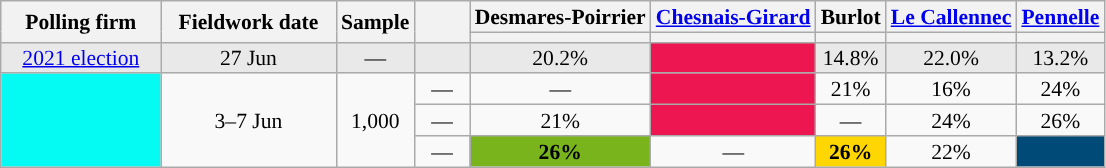<table class="wikitable" style="text-align:center;font-size:90%;line-height:14px;">
<tr>
<th rowspan="2" style="width:100px;">Polling firm</th>
<th rowspan="2" style="width:110px;">Fieldwork date</th>
<th rowspan="2" style="width:35px;">Sample</th>
<th rowspan="2" style="width:30px;"></th>
<th>Desmares-Poirrier<br></th>
<th><a href='#'>Chesnais-Girard</a><br></th>
<th>Burlot<br></th>
<th><a href='#'>Le Callennec</a><br></th>
<th><a href='#'>Pennelle</a><br></th>
</tr>
<tr>
<th style="background:"></th>
<th style="background:"></th>
<th style="background:"></th>
<th style="background:"></th>
<th style="background:"></th>
</tr>
<tr style="background:#E9E9E9;">
<td><a href='#'>2021 election</a></td>
<td data-sort-value="2021-06-27">27 Jun</td>
<td>—</td>
<td></td>
<td>20.2%</td>
<td style="background:#ED1651;"></td>
<td>14.8%</td>
<td>22.0%</td>
<td>13.2%</td>
</tr>
<tr>
<td rowspan=3 style="background:#04FBF4;"></td>
<td rowspan=3>3–7 Jun</td>
<td rowspan=3>1,000</td>
<td>—</td>
<td>—</td>
<td style="background:#ED1651;"></td>
<td>21%</td>
<td>16%</td>
<td>24%</td>
</tr>
<tr>
<td>—</td>
<td>21%</td>
<td style="background:#ED1651;"></td>
<td>—</td>
<td>24%</td>
<td>26%</td>
</tr>
<tr>
<td>—</td>
<td style="background:#79B41D;"><strong>26%</strong></td>
<td>—</td>
<td style="background:#FFD600;"><strong>26%</strong></td>
<td>22%</td>
<td style="background:#004A77;"></td>
</tr>
</table>
